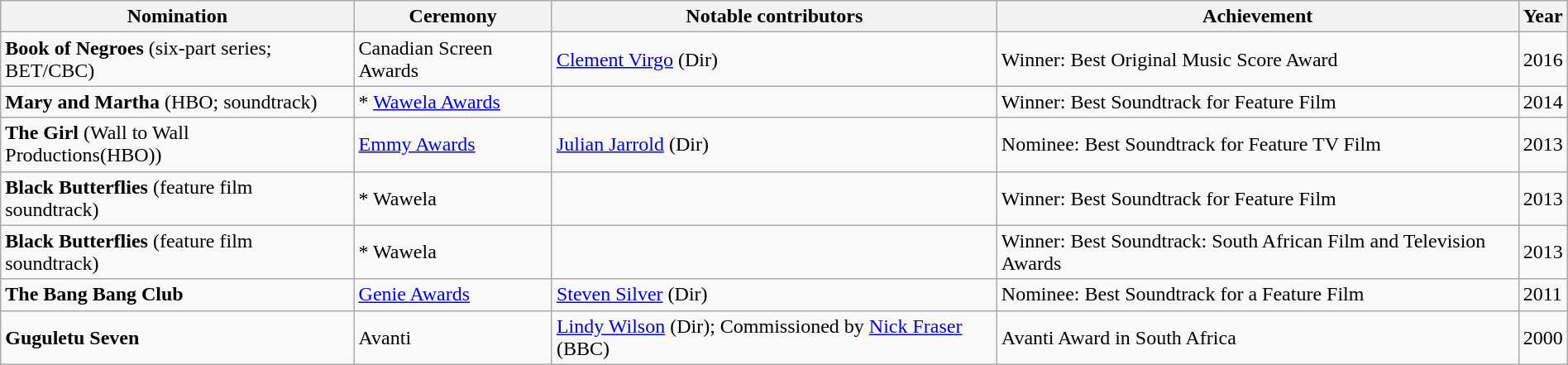<table class="wikitable" style="width: 100%;">
<tr>
<th>Nomination</th>
<th>Ceremony</th>
<th>Notable contributors</th>
<th>Achievement</th>
<th>Year</th>
</tr>
<tr>
<td><strong>Book of Negroes</strong> (six-part series; BET/CBC)</td>
<td>Canadian Screen Awards</td>
<td><a href='#'>Clement Virgo</a> (Dir)</td>
<td>Winner: Best Original Music Score Award</td>
<td>2016</td>
</tr>
<tr>
<td><strong>Mary and Martha</strong> (HBO; soundtrack)</td>
<td>* <a href='#'>Wawela Awards</a></td>
<td></td>
<td>Winner: Best Soundtrack for Feature Film</td>
<td>2014</td>
</tr>
<tr>
<td><strong>The Girl</strong> (Wall to Wall Productions(HBO))</td>
<td><a href='#'>Emmy Awards</a></td>
<td><a href='#'>Julian Jarrold</a> (Dir)</td>
<td>Nominee: Best Soundtrack for Feature TV Film</td>
<td>2013</td>
</tr>
<tr>
<td><strong>Black Butterflies</strong> (feature film soundtrack)</td>
<td>* Wawela</td>
<td></td>
<td>Winner: Best Soundtrack for Feature Film</td>
<td>2013</td>
</tr>
<tr>
<td><strong>Black Butterflies</strong> (feature film soundtrack)</td>
<td>* Wawela</td>
<td></td>
<td>Winner: Best Soundtrack: South African Film and Television Awards</td>
<td>2013</td>
</tr>
<tr>
<td><strong>The Bang Bang Club</strong></td>
<td><a href='#'>Genie Awards</a></td>
<td><a href='#'>Steven Silver</a> (Dir)</td>
<td>Nominee: Best Soundtrack for a Feature Film</td>
<td>2011</td>
</tr>
<tr>
<td><strong>Guguletu Seven</strong></td>
<td>Avanti</td>
<td><a href='#'>Lindy Wilson</a> (Dir); Commissioned by <a href='#'>Nick Fraser</a> (BBC)</td>
<td>Avanti Award in South Africa</td>
<td>2000</td>
</tr>
</table>
